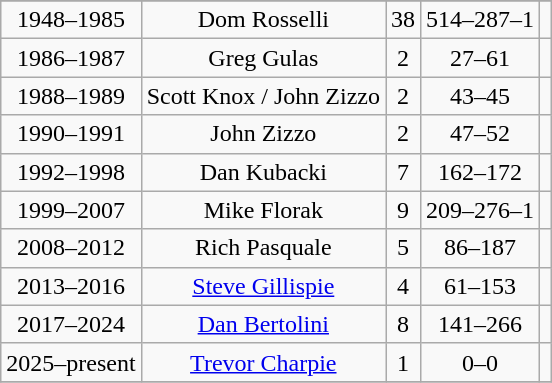<table class="wikitable" style="text-align:center">
<tr>
</tr>
<tr>
<td>1948–1985</td>
<td>Dom Rosselli</td>
<td>38</td>
<td>514–287–1</td>
<td></td>
</tr>
<tr>
<td>1986–1987</td>
<td>Greg Gulas</td>
<td>2</td>
<td>27–61</td>
<td></td>
</tr>
<tr>
<td>1988–1989</td>
<td>Scott Knox / John Zizzo</td>
<td>2</td>
<td>43–45</td>
<td></td>
</tr>
<tr>
<td>1990–1991</td>
<td>John Zizzo</td>
<td>2</td>
<td>47–52</td>
<td></td>
</tr>
<tr>
<td>1992–1998</td>
<td>Dan Kubacki</td>
<td>7</td>
<td>162–172</td>
<td></td>
</tr>
<tr>
<td>1999–2007</td>
<td>Mike Florak</td>
<td>9</td>
<td>209–276–1</td>
<td></td>
</tr>
<tr>
<td>2008–2012</td>
<td>Rich Pasquale</td>
<td>5</td>
<td>86–187</td>
<td></td>
</tr>
<tr>
<td>2013–2016</td>
<td><a href='#'>Steve Gillispie</a></td>
<td>4</td>
<td>61–153</td>
<td></td>
</tr>
<tr>
<td>2017–2024</td>
<td><a href='#'>Dan Bertolini</a></td>
<td>8</td>
<td>141–266</td>
<td></td>
</tr>
<tr>
<td>2025–present</td>
<td><a href='#'>Trevor Charpie</a></td>
<td>1</td>
<td>0–0</td>
<td></td>
</tr>
<tr>
</tr>
</table>
